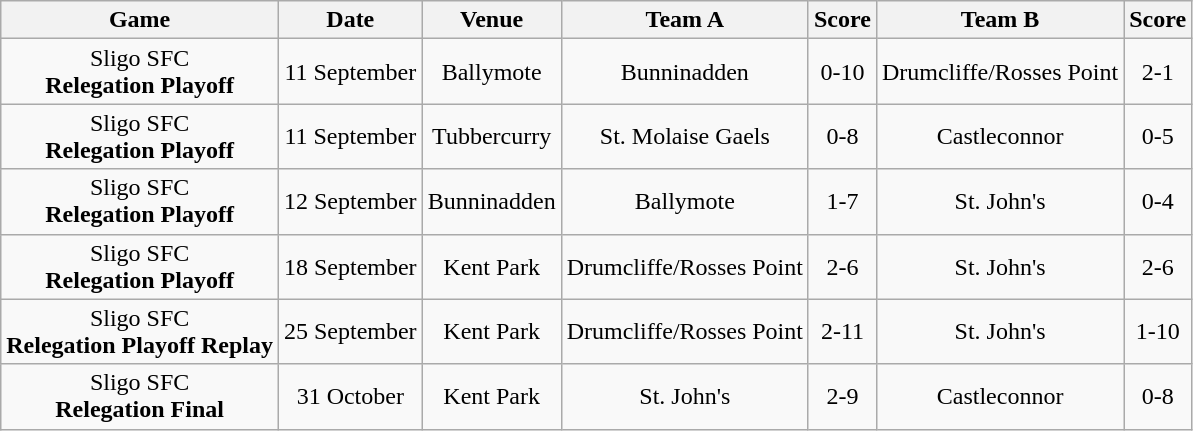<table class="wikitable">
<tr>
<th>Game</th>
<th>Date</th>
<th>Venue</th>
<th>Team A</th>
<th>Score</th>
<th>Team B</th>
<th>Score</th>
</tr>
<tr align="center">
<td>Sligo SFC<br><strong>Relegation Playoff</strong></td>
<td>11 September</td>
<td>Ballymote</td>
<td>Bunninadden</td>
<td>0-10</td>
<td>Drumcliffe/Rosses Point</td>
<td>2-1</td>
</tr>
<tr align="center">
<td>Sligo SFC<br><strong>Relegation Playoff</strong></td>
<td>11 September</td>
<td>Tubbercurry</td>
<td>St. Molaise Gaels</td>
<td>0-8</td>
<td>Castleconnor</td>
<td>0-5</td>
</tr>
<tr align="center">
<td>Sligo SFC<br><strong>Relegation Playoff</strong></td>
<td>12 September</td>
<td>Bunninadden</td>
<td>Ballymote</td>
<td>1-7</td>
<td>St. John's</td>
<td>0-4</td>
</tr>
<tr align="center">
<td>Sligo SFC<br><strong>Relegation Playoff</strong></td>
<td>18 September</td>
<td>Kent Park</td>
<td>Drumcliffe/Rosses Point</td>
<td>2-6</td>
<td>St. John's</td>
<td>2-6</td>
</tr>
<tr align="center">
<td>Sligo SFC<br><strong>Relegation Playoff Replay</strong></td>
<td>25 September</td>
<td>Kent Park</td>
<td>Drumcliffe/Rosses Point</td>
<td>2-11</td>
<td>St. John's</td>
<td>1-10</td>
</tr>
<tr align="center">
<td>Sligo SFC<br><strong>Relegation Final</strong></td>
<td>31 October</td>
<td>Kent Park</td>
<td>St. John's</td>
<td>2-9</td>
<td>Castleconnor</td>
<td>0-8</td>
</tr>
</table>
